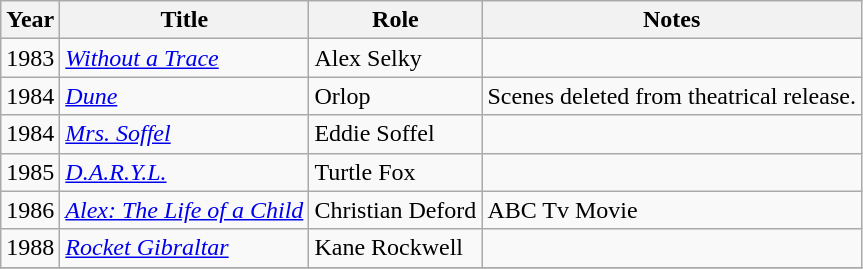<table class="wikitable sortable">
<tr>
<th>Year</th>
<th>Title</th>
<th>Role</th>
<th>Notes</th>
</tr>
<tr>
<td>1983</td>
<td><em><a href='#'>Without a Trace</a></em></td>
<td>Alex Selky</td>
<td></td>
</tr>
<tr>
<td>1984</td>
<td><em><a href='#'>Dune</a></em></td>
<td>Orlop</td>
<td>Scenes deleted from theatrical release.</td>
</tr>
<tr>
<td>1984</td>
<td><em><a href='#'>Mrs. Soffel</a></em></td>
<td>Eddie Soffel</td>
<td></td>
</tr>
<tr>
<td>1985</td>
<td><em><a href='#'>D.A.R.Y.L. </a></em></td>
<td>Turtle Fox</td>
<td></td>
</tr>
<tr>
<td>1986</td>
<td><em><a href='#'>Alex: The Life of a Child </a></em></td>
<td>Christian Deford</td>
<td>ABC Tv Movie</td>
</tr>
<tr>
<td>1988</td>
<td><em><a href='#'>Rocket Gibraltar</a></em></td>
<td>Kane Rockwell</td>
<td></td>
</tr>
<tr>
</tr>
</table>
